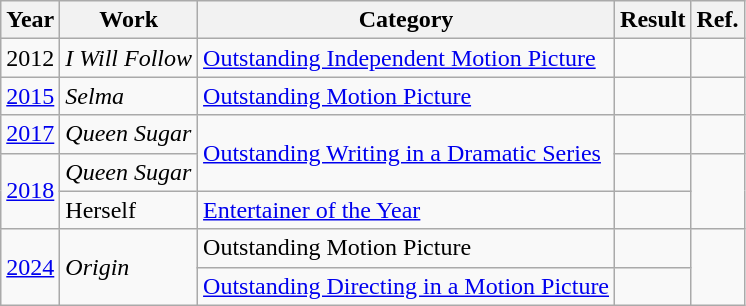<table class="wikitable">
<tr>
<th>Year</th>
<th>Work</th>
<th>Category</th>
<th>Result</th>
<th>Ref.</th>
</tr>
<tr>
<td>2012</td>
<td><em>I Will Follow</em></td>
<td><a href='#'>Outstanding Independent Motion Picture</a></td>
<td></td>
<td rowspan="1"></td>
</tr>
<tr>
<td><a href='#'>2015</a></td>
<td><em>Selma</em></td>
<td><a href='#'>Outstanding Motion Picture</a></td>
<td></td>
<td rowspan="1"></td>
</tr>
<tr>
<td><a href='#'>2017</a></td>
<td><em>Queen Sugar</em> </td>
<td rowspan="2"><a href='#'>Outstanding Writing in a Dramatic Series</a></td>
<td></td>
<td></td>
</tr>
<tr>
<td rowspan="2"><a href='#'>2018</a></td>
<td><em>Queen Sugar</em> </td>
<td></td>
<td rowspan="2"></td>
</tr>
<tr>
<td>Herself</td>
<td><a href='#'>Entertainer of the Year</a></td>
<td></td>
</tr>
<tr>
<td rowspan="2"><a href='#'>2024</a></td>
<td rowspan="2"><em>Origin</em></td>
<td>Outstanding Motion Picture</td>
<td></td>
<td rowspan="2"></td>
</tr>
<tr>
<td><a href='#'>Outstanding Directing in a Motion Picture</a></td>
<td></td>
</tr>
</table>
